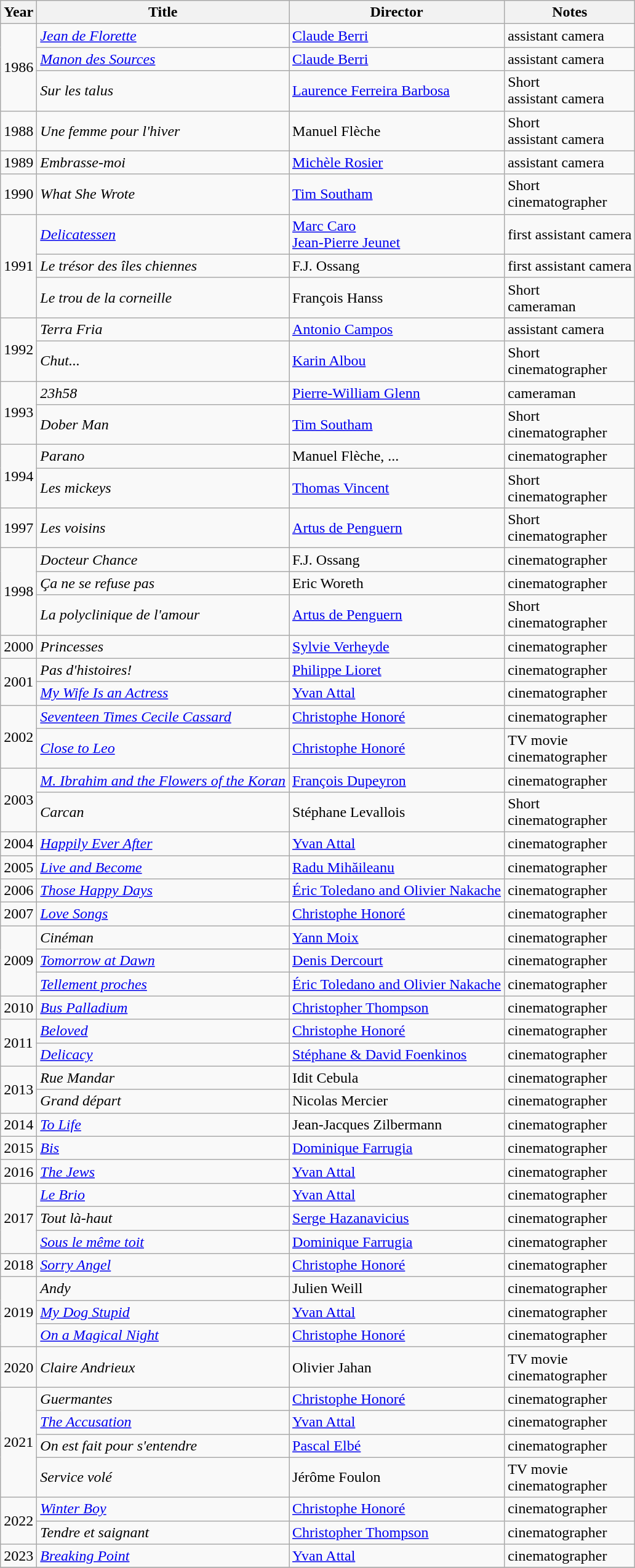<table class="wikitable sortable">
<tr>
<th>Year</th>
<th>Title</th>
<th>Director</th>
<th class="unsortable">Notes</th>
</tr>
<tr>
<td rowspan=3>1986</td>
<td><em><a href='#'>Jean de Florette</a></em></td>
<td><a href='#'>Claude Berri</a></td>
<td>assistant camera</td>
</tr>
<tr>
<td><em><a href='#'>Manon des Sources</a></em></td>
<td><a href='#'>Claude Berri</a></td>
<td>assistant camera</td>
</tr>
<tr>
<td><em>Sur les talus</em></td>
<td><a href='#'>Laurence Ferreira Barbosa</a></td>
<td>Short <br> assistant camera</td>
</tr>
<tr>
<td>1988</td>
<td><em>Une femme pour l'hiver</em></td>
<td>Manuel Flèche</td>
<td>Short <br> assistant camera</td>
</tr>
<tr>
<td>1989</td>
<td><em>Embrasse-moi</em></td>
<td><a href='#'>Michèle Rosier</a></td>
<td>assistant camera</td>
</tr>
<tr>
<td>1990</td>
<td><em>What She Wrote</em></td>
<td><a href='#'>Tim Southam</a></td>
<td>Short <br> cinematographer</td>
</tr>
<tr>
<td rowspan=3>1991</td>
<td><em><a href='#'>Delicatessen</a></em></td>
<td><a href='#'>Marc Caro</a><br><a href='#'>Jean-Pierre Jeunet</a></td>
<td>first assistant camera</td>
</tr>
<tr>
<td><em>Le trésor des îles chiennes</em></td>
<td>F.J. Ossang</td>
<td>first assistant camera</td>
</tr>
<tr>
<td><em>Le trou de la corneille</em></td>
<td>François Hanss</td>
<td>Short <br> cameraman</td>
</tr>
<tr>
<td rowspan=2>1992</td>
<td><em>Terra Fria</em></td>
<td><a href='#'>Antonio Campos</a></td>
<td>assistant camera</td>
</tr>
<tr>
<td><em>Chut...</em></td>
<td><a href='#'>Karin Albou</a></td>
<td>Short <br> cinematographer</td>
</tr>
<tr>
<td rowspan=2>1993</td>
<td><em>23h58</em></td>
<td><a href='#'>Pierre-William Glenn</a></td>
<td>cameraman</td>
</tr>
<tr>
<td><em>Dober Man</em></td>
<td><a href='#'>Tim Southam</a></td>
<td>Short <br> cinematographer</td>
</tr>
<tr>
<td rowspan=2>1994</td>
<td><em>Parano</em></td>
<td>Manuel Flèche, ...</td>
<td>cinematographer</td>
</tr>
<tr>
<td><em>Les mickeys</em></td>
<td><a href='#'>Thomas Vincent</a></td>
<td>Short <br> cinematographer</td>
</tr>
<tr>
<td>1997</td>
<td><em>Les voisins</em></td>
<td><a href='#'>Artus de Penguern</a></td>
<td>Short <br> cinematographer</td>
</tr>
<tr>
<td rowspan=3>1998</td>
<td><em>Docteur Chance</em></td>
<td>F.J. Ossang</td>
<td>cinematographer</td>
</tr>
<tr>
<td><em>Ça ne se refuse pas</em></td>
<td>Eric Woreth</td>
<td>cinematographer</td>
</tr>
<tr>
<td><em>La polyclinique de l'amour</em></td>
<td><a href='#'>Artus de Penguern</a></td>
<td>Short <br> cinematographer</td>
</tr>
<tr>
<td>2000</td>
<td><em>Princesses</em></td>
<td><a href='#'>Sylvie Verheyde</a></td>
<td>cinematographer</td>
</tr>
<tr>
<td rowspan=2>2001</td>
<td><em>Pas d'histoires!</em></td>
<td><a href='#'>Philippe Lioret</a></td>
<td>cinematographer</td>
</tr>
<tr>
<td><em><a href='#'>My Wife Is an Actress</a></em></td>
<td><a href='#'>Yvan Attal</a></td>
<td>cinematographer</td>
</tr>
<tr>
<td rowspan=2>2002</td>
<td><em><a href='#'>Seventeen Times Cecile Cassard</a></em></td>
<td><a href='#'>Christophe Honoré</a></td>
<td>cinematographer</td>
</tr>
<tr>
<td><em><a href='#'>Close to Leo</a></em></td>
<td><a href='#'>Christophe Honoré</a></td>
<td>TV movie <br> cinematographer</td>
</tr>
<tr>
<td rowspan=2>2003</td>
<td><em><a href='#'>M. Ibrahim and the Flowers of the Koran</a></em></td>
<td><a href='#'>François Dupeyron</a></td>
<td>cinematographer</td>
</tr>
<tr>
<td><em>Carcan</em></td>
<td>Stéphane Levallois</td>
<td>Short <br> cinematographer</td>
</tr>
<tr>
<td>2004</td>
<td><em><a href='#'>Happily Ever After</a></em></td>
<td><a href='#'>Yvan Attal</a></td>
<td>cinematographer</td>
</tr>
<tr>
<td>2005</td>
<td><em><a href='#'>Live and Become</a></em></td>
<td><a href='#'>Radu Mihăileanu</a></td>
<td>cinematographer</td>
</tr>
<tr>
<td>2006</td>
<td><em><a href='#'>Those Happy Days</a></em></td>
<td><a href='#'>Éric Toledano and Olivier Nakache</a></td>
<td>cinematographer</td>
</tr>
<tr>
<td>2007</td>
<td><em><a href='#'>Love Songs</a></em></td>
<td><a href='#'>Christophe Honoré</a></td>
<td>cinematographer</td>
</tr>
<tr>
<td rowspan=3>2009</td>
<td><em>Cinéman</em></td>
<td><a href='#'>Yann Moix</a></td>
<td>cinematographer</td>
</tr>
<tr>
<td><em><a href='#'>Tomorrow at Dawn</a></em></td>
<td><a href='#'>Denis Dercourt</a></td>
<td>cinematographer</td>
</tr>
<tr>
<td><em><a href='#'>Tellement proches</a></em></td>
<td><a href='#'>Éric Toledano and Olivier Nakache</a></td>
<td>cinematographer</td>
</tr>
<tr>
<td>2010</td>
<td><em><a href='#'>Bus Palladium</a></em></td>
<td><a href='#'>Christopher Thompson</a></td>
<td>cinematographer</td>
</tr>
<tr>
<td rowspan=2>2011</td>
<td><em><a href='#'>Beloved</a></em></td>
<td><a href='#'>Christophe Honoré</a></td>
<td>cinematographer</td>
</tr>
<tr>
<td><em><a href='#'>Delicacy</a></em></td>
<td><a href='#'>Stéphane & David Foenkinos</a></td>
<td>cinematographer</td>
</tr>
<tr>
<td rowspan=2>2013</td>
<td><em>Rue Mandar</em></td>
<td>Idit Cebula</td>
<td>cinematographer</td>
</tr>
<tr>
<td><em>Grand départ</em></td>
<td>Nicolas Mercier</td>
<td>cinematographer</td>
</tr>
<tr>
<td>2014</td>
<td><em><a href='#'>To Life</a></em></td>
<td>Jean-Jacques Zilbermann</td>
<td>cinematographer</td>
</tr>
<tr>
<td>2015</td>
<td><em><a href='#'>Bis</a></em></td>
<td><a href='#'>Dominique Farrugia</a></td>
<td>cinematographer</td>
</tr>
<tr>
<td>2016</td>
<td><em><a href='#'>The Jews</a></em></td>
<td><a href='#'>Yvan Attal</a></td>
<td>cinematographer</td>
</tr>
<tr>
<td rowspan=3>2017</td>
<td><em><a href='#'>Le Brio</a></em></td>
<td><a href='#'>Yvan Attal</a></td>
<td>cinematographer</td>
</tr>
<tr>
<td><em>Tout là-haut</em></td>
<td><a href='#'>Serge Hazanavicius</a></td>
<td>cinematographer</td>
</tr>
<tr>
<td><em><a href='#'>Sous le même toit</a></em></td>
<td><a href='#'>Dominique Farrugia</a></td>
<td>cinematographer</td>
</tr>
<tr>
<td>2018</td>
<td><em><a href='#'>Sorry Angel</a></em></td>
<td><a href='#'>Christophe Honoré</a></td>
<td>cinematographer</td>
</tr>
<tr>
<td rowspan=3>2019</td>
<td><em>Andy</em></td>
<td>Julien Weill</td>
<td>cinematographer</td>
</tr>
<tr>
<td><em><a href='#'>My Dog Stupid</a></em></td>
<td><a href='#'>Yvan Attal</a></td>
<td>cinematographer</td>
</tr>
<tr>
<td><em><a href='#'>On a Magical Night</a></em></td>
<td><a href='#'>Christophe Honoré</a></td>
<td>cinematographer</td>
</tr>
<tr>
<td>2020</td>
<td><em>Claire Andrieux</em></td>
<td>Olivier Jahan</td>
<td>TV movie <br> cinematographer</td>
</tr>
<tr>
<td rowspan=4>2021</td>
<td><em>Guermantes</em></td>
<td><a href='#'>Christophe Honoré</a></td>
<td>cinematographer</td>
</tr>
<tr>
<td><em><a href='#'>The Accusation</a></em></td>
<td><a href='#'>Yvan Attal</a></td>
<td>cinematographer</td>
</tr>
<tr>
<td><em>On est fait pour s'entendre</em></td>
<td><a href='#'>Pascal Elbé</a></td>
<td>cinematographer</td>
</tr>
<tr>
<td><em>Service volé</em></td>
<td>Jérôme Foulon</td>
<td>TV movie <br> cinematographer</td>
</tr>
<tr>
<td rowspan=2>2022</td>
<td><em><a href='#'>Winter Boy</a></em></td>
<td><a href='#'>Christophe Honoré</a></td>
<td>cinematographer</td>
</tr>
<tr>
<td><em>Tendre et saignant</em></td>
<td><a href='#'>Christopher Thompson</a></td>
<td>cinematographer</td>
</tr>
<tr>
<td rowspan=1>2023</td>
<td><em><a href='#'>Breaking Point</a></em></td>
<td><a href='#'>Yvan Attal</a></td>
<td>cinematographer</td>
</tr>
<tr>
</tr>
</table>
